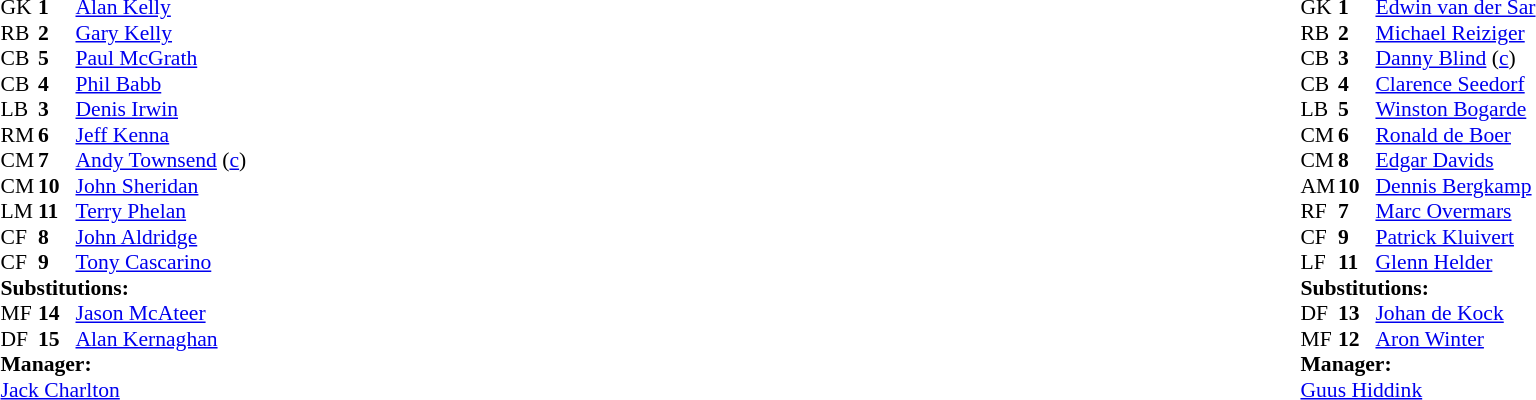<table style="width:100%;">
<tr>
<td style="vertical-align:top; width:40%;"><br><table style="font-size:90%" cellspacing="0" cellpadding="0">
<tr>
<th width="25"></th>
<th width="25"></th>
</tr>
<tr>
<td>GK</td>
<td><strong>1</strong></td>
<td><a href='#'>Alan Kelly</a></td>
</tr>
<tr>
<td>RB</td>
<td><strong>2</strong></td>
<td><a href='#'>Gary Kelly</a></td>
</tr>
<tr>
<td>CB</td>
<td><strong>5</strong></td>
<td><a href='#'>Paul McGrath</a></td>
</tr>
<tr>
<td>CB</td>
<td><strong>4</strong></td>
<td><a href='#'>Phil Babb</a></td>
</tr>
<tr>
<td>LB</td>
<td><strong>3</strong></td>
<td><a href='#'>Denis Irwin</a></td>
</tr>
<tr>
<td>RM</td>
<td><strong>6</strong></td>
<td><a href='#'>Jeff Kenna</a></td>
</tr>
<tr>
<td>CM</td>
<td><strong>7</strong></td>
<td><a href='#'>Andy Townsend</a> (<a href='#'>c</a>)</td>
<td></td>
<td></td>
</tr>
<tr>
<td>CM</td>
<td><strong>10</strong></td>
<td><a href='#'>John Sheridan</a></td>
</tr>
<tr>
<td>LM</td>
<td><strong>11</strong></td>
<td><a href='#'>Terry Phelan</a></td>
</tr>
<tr>
<td>CF</td>
<td><strong>8</strong></td>
<td><a href='#'>John Aldridge</a></td>
<td></td>
<td></td>
</tr>
<tr>
<td>CF</td>
<td><strong>9</strong></td>
<td><a href='#'>Tony Cascarino</a></td>
</tr>
<tr>
<td colspan=3><strong>Substitutions:</strong></td>
</tr>
<tr>
<td>MF</td>
<td><strong>14</strong></td>
<td><a href='#'>Jason McAteer</a></td>
<td></td>
<td></td>
</tr>
<tr>
<td>DF</td>
<td><strong>15</strong></td>
<td><a href='#'>Alan Kernaghan</a></td>
<td></td>
<td></td>
</tr>
<tr>
<td colspan=3><strong>Manager:</strong></td>
</tr>
<tr>
<td colspan=3> <a href='#'>Jack Charlton</a></td>
</tr>
</table>
</td>
<td valign="top"></td>
<td style="vertical-align:top; width:50%;"><br><table style="font-size:90%; margin:auto;" cellspacing="0" cellpadding="0">
<tr>
<th width=25></th>
<th width=25></th>
</tr>
<tr>
<td>GK</td>
<td><strong>1</strong></td>
<td><a href='#'>Edwin van der Sar</a></td>
</tr>
<tr>
<td>RB</td>
<td><strong>2</strong></td>
<td><a href='#'>Michael Reiziger</a></td>
</tr>
<tr>
<td>CB</td>
<td><strong>3</strong></td>
<td><a href='#'>Danny Blind</a> (<a href='#'>c</a>)</td>
<td></td>
</tr>
<tr>
<td>CB</td>
<td><strong>4</strong></td>
<td><a href='#'>Clarence Seedorf</a></td>
</tr>
<tr>
<td>LB</td>
<td><strong>5</strong></td>
<td><a href='#'>Winston Bogarde</a></td>
</tr>
<tr>
<td>CM</td>
<td><strong>6</strong></td>
<td><a href='#'>Ronald de Boer</a></td>
</tr>
<tr>
<td>CM</td>
<td><strong>8</strong></td>
<td><a href='#'>Edgar Davids</a></td>
</tr>
<tr>
<td>AM</td>
<td><strong>10</strong></td>
<td><a href='#'>Dennis Bergkamp</a></td>
<td></td>
<td></td>
</tr>
<tr>
<td>RF</td>
<td><strong>7</strong></td>
<td><a href='#'>Marc Overmars</a></td>
</tr>
<tr>
<td>CF</td>
<td><strong>9</strong></td>
<td><a href='#'>Patrick Kluivert</a></td>
</tr>
<tr>
<td>LF</td>
<td><strong>11</strong></td>
<td><a href='#'>Glenn Helder</a></td>
<td></td>
<td></td>
</tr>
<tr>
<td colspan=3><strong>Substitutions:</strong></td>
</tr>
<tr>
<td>DF</td>
<td><strong>13</strong></td>
<td><a href='#'>Johan de Kock</a></td>
<td></td>
<td></td>
</tr>
<tr>
<td>MF</td>
<td><strong>12</strong></td>
<td><a href='#'>Aron Winter</a></td>
<td></td>
<td></td>
</tr>
<tr>
<td colspan=3><strong>Manager:</strong></td>
</tr>
<tr>
<td colspan=3><a href='#'>Guus Hiddink</a></td>
</tr>
</table>
</td>
</tr>
</table>
